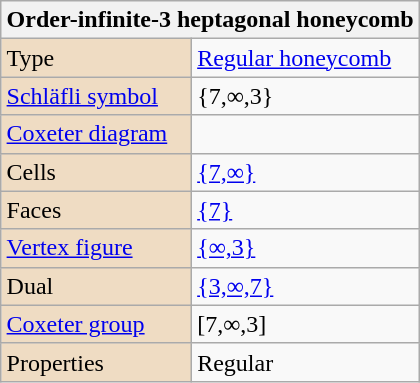<table class="wikitable" align="right" style="margin-left:10px">
<tr>
<th bgcolor=#efdcc3 colspan=2>Order-infinite-3 heptagonal honeycomb</th>
</tr>
<tr>
<td bgcolor=#efdcc3>Type</td>
<td><a href='#'>Regular honeycomb</a></td>
</tr>
<tr>
<td bgcolor=#efdcc3><a href='#'>Schläfli symbol</a></td>
<td>{7,∞,3}</td>
</tr>
<tr>
<td bgcolor=#efdcc3><a href='#'>Coxeter diagram</a></td>
<td></td>
</tr>
<tr>
<td bgcolor=#efdcc3>Cells</td>
<td><a href='#'>{7,∞}</a> </td>
</tr>
<tr>
<td bgcolor=#efdcc3>Faces</td>
<td><a href='#'>{7}</a></td>
</tr>
<tr>
<td bgcolor=#efdcc3><a href='#'>Vertex figure</a></td>
<td><a href='#'>{∞,3}</a></td>
</tr>
<tr>
<td bgcolor=#efdcc3>Dual</td>
<td><a href='#'>{3,∞,7}</a></td>
</tr>
<tr>
<td bgcolor=#efdcc3><a href='#'>Coxeter group</a></td>
<td>[7,∞,3]</td>
</tr>
<tr>
<td bgcolor=#efdcc3>Properties</td>
<td>Regular</td>
</tr>
</table>
